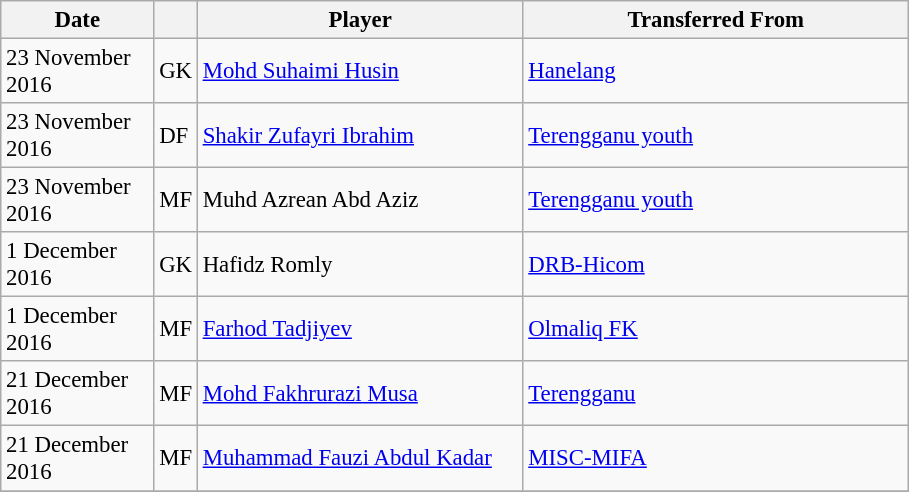<table class="wikitable plainrowheaders sortable" style="font-size:95%">
<tr>
<th scope=col style="width:95px;"><strong>Date</strong></th>
<th></th>
<th scope=col style="width:210px;"><strong>Player</strong></th>
<th scope=col style="width:250px;"><strong>Transferred From</strong></th>
</tr>
<tr>
<td>23 November 2016</td>
<td>GK</td>
<td> <a href='#'>Mohd Suhaimi Husin</a></td>
<td> <a href='#'>Hanelang</a></td>
</tr>
<tr>
<td>23 November 2016</td>
<td>DF</td>
<td> <a href='#'>Shakir Zufayri Ibrahim</a></td>
<td> <a href='#'>Terengganu youth</a></td>
</tr>
<tr>
<td>23 November 2016</td>
<td>MF</td>
<td> Muhd Azrean Abd Aziz</td>
<td> <a href='#'>Terengganu youth</a></td>
</tr>
<tr>
<td>1 December 2016</td>
<td>GK</td>
<td> Hafidz Romly</td>
<td> <a href='#'>DRB-Hicom</a></td>
</tr>
<tr>
<td>1 December 2016</td>
<td>MF</td>
<td> <a href='#'>Farhod Tadjiyev</a></td>
<td> <a href='#'>Olmaliq FK</a></td>
</tr>
<tr>
<td>21 December 2016</td>
<td>MF</td>
<td> <a href='#'>Mohd Fakhrurazi Musa</a></td>
<td> <a href='#'>Terengganu</a></td>
</tr>
<tr>
<td>21 December 2016</td>
<td>MF</td>
<td> <a href='#'>Muhammad Fauzi Abdul Kadar</a></td>
<td> <a href='#'>MISC-MIFA</a></td>
</tr>
<tr>
</tr>
</table>
